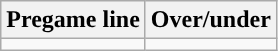<table class="wikitable">
<tr align="center">
<th>Pregame line</th>
<th>Over/under</th>
</tr>
<tr align="center">
<td></td>
<td></td>
</tr>
</table>
